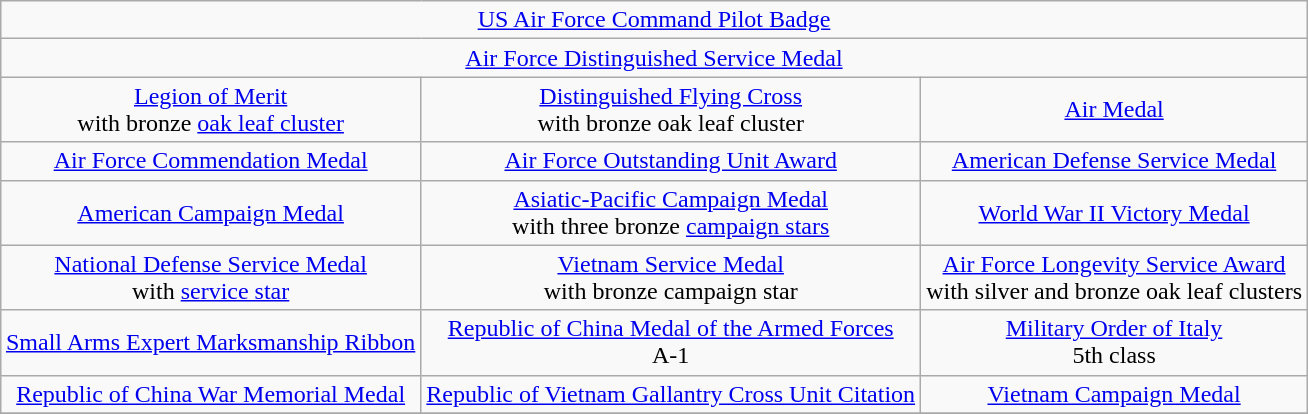<table class="wikitable" style="margin:1em auto; text-align:center;">
<tr>
<td colspan="3"><a href='#'>US Air Force Command Pilot Badge</a></td>
</tr>
<tr>
<td colspan="3"><a href='#'>Air Force Distinguished Service Medal</a></td>
</tr>
<tr>
<td><a href='#'>Legion of Merit</a><br>with bronze <a href='#'>oak leaf cluster</a></td>
<td><a href='#'>Distinguished Flying Cross</a><br>with bronze oak leaf cluster</td>
<td><a href='#'>Air Medal</a></td>
</tr>
<tr>
<td><a href='#'>Air Force Commendation Medal</a></td>
<td><a href='#'>Air Force Outstanding Unit Award</a></td>
<td><a href='#'>American Defense Service Medal</a></td>
</tr>
<tr>
<td><a href='#'>American Campaign Medal</a></td>
<td><a href='#'>Asiatic-Pacific Campaign Medal</a><br>with three bronze <a href='#'>campaign stars</a></td>
<td><a href='#'>World War II Victory Medal</a></td>
</tr>
<tr>
<td><a href='#'>National Defense Service Medal</a><br>with <a href='#'>service star</a></td>
<td><a href='#'>Vietnam Service Medal</a><br>with bronze campaign star</td>
<td><a href='#'>Air Force Longevity Service Award</a><br>with silver and bronze oak leaf clusters</td>
</tr>
<tr>
<td><a href='#'>Small Arms Expert Marksmanship Ribbon</a></td>
<td><a href='#'>Republic of China Medal of the Armed Forces</a><br>A-1</td>
<td><a href='#'>Military Order of Italy</a><br>5th class</td>
</tr>
<tr>
<td><a href='#'>Republic of China War Memorial Medal</a></td>
<td><a href='#'>Republic of Vietnam Gallantry Cross Unit Citation</a></td>
<td><a href='#'>Vietnam Campaign Medal</a></td>
</tr>
<tr>
</tr>
</table>
